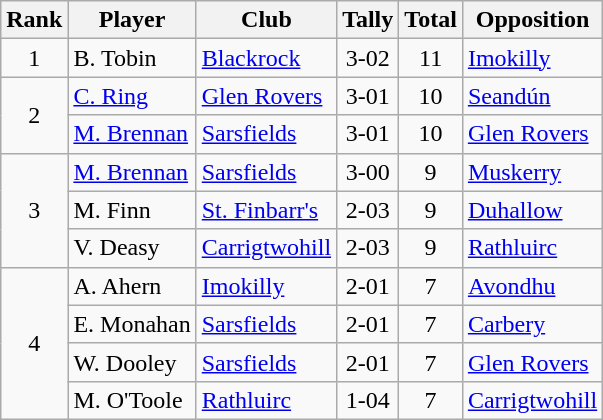<table class="wikitable">
<tr>
<th>Rank</th>
<th>Player</th>
<th>Club</th>
<th>Tally</th>
<th>Total</th>
<th>Opposition</th>
</tr>
<tr>
<td rowspan="1" style="text-align:center;">1</td>
<td>B. Tobin</td>
<td><a href='#'>Blackrock</a></td>
<td align=center>3-02</td>
<td align=center>11</td>
<td><a href='#'>Imokilly</a></td>
</tr>
<tr>
<td rowspan="2" style="text-align:center;">2</td>
<td><a href='#'>C. Ring</a></td>
<td><a href='#'>Glen Rovers</a></td>
<td align=center>3-01</td>
<td align=center>10</td>
<td><a href='#'>Seandún</a></td>
</tr>
<tr>
<td><a href='#'>M. Brennan</a></td>
<td><a href='#'>Sarsfields</a></td>
<td align=center>3-01</td>
<td align=center>10</td>
<td><a href='#'>Glen Rovers</a></td>
</tr>
<tr>
<td rowspan="3" style="text-align:center;">3</td>
<td><a href='#'>M. Brennan</a></td>
<td><a href='#'>Sarsfields</a></td>
<td align=center>3-00</td>
<td align=center>9</td>
<td><a href='#'>Muskerry</a></td>
</tr>
<tr>
<td>M. Finn</td>
<td><a href='#'>St. Finbarr's</a></td>
<td align=center>2-03</td>
<td align=center>9</td>
<td><a href='#'>Duhallow</a></td>
</tr>
<tr>
<td>V. Deasy</td>
<td><a href='#'>Carrigtwohill</a></td>
<td align=center>2-03</td>
<td align=center>9</td>
<td><a href='#'>Rathluirc</a></td>
</tr>
<tr>
<td rowspan="4" style="text-align:center;">4</td>
<td>A. Ahern</td>
<td><a href='#'>Imokilly</a></td>
<td align=center>2-01</td>
<td align=center>7</td>
<td><a href='#'>Avondhu</a></td>
</tr>
<tr>
<td>E. Monahan</td>
<td><a href='#'>Sarsfields</a></td>
<td align=center>2-01</td>
<td align=center>7</td>
<td><a href='#'>Carbery</a></td>
</tr>
<tr>
<td>W. Dooley</td>
<td><a href='#'>Sarsfields</a></td>
<td align=center>2-01</td>
<td align=center>7</td>
<td><a href='#'>Glen Rovers</a></td>
</tr>
<tr>
<td>M. O'Toole</td>
<td><a href='#'>Rathluirc</a></td>
<td align=center>1-04</td>
<td align=center>7</td>
<td><a href='#'>Carrigtwohill</a></td>
</tr>
</table>
